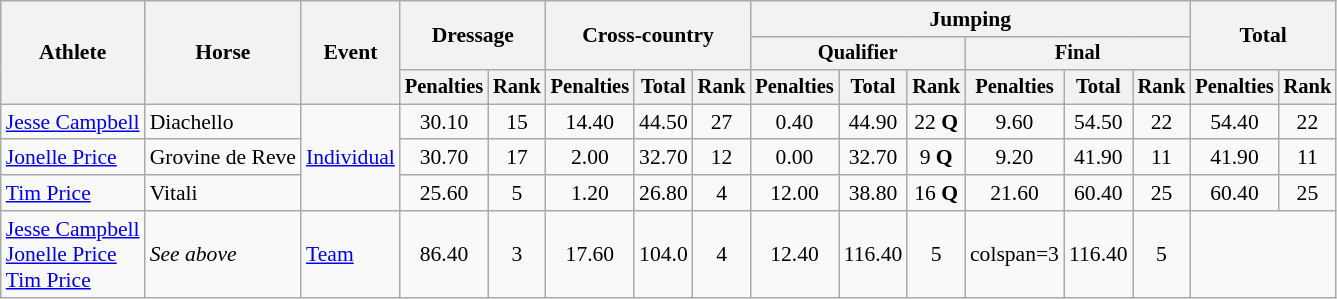<table class=wikitable style=font-size:90%;text-align:center>
<tr>
<th rowspan=3>Athlete</th>
<th rowspan=3>Horse</th>
<th rowspan=3>Event</th>
<th colspan=2 rowspan=2>Dressage</th>
<th colspan=3 rowspan=2>Cross-country</th>
<th colspan=6>Jumping</th>
<th colspan=2 rowspan=2>Total</th>
</tr>
<tr style=font-size:95%>
<th colspan=3>Qualifier</th>
<th colspan=3>Final</th>
</tr>
<tr style=font-size:95%>
<th>Penalties</th>
<th>Rank</th>
<th>Penalties</th>
<th>Total</th>
<th>Rank</th>
<th>Penalties</th>
<th>Total</th>
<th>Rank</th>
<th>Penalties</th>
<th>Total</th>
<th>Rank</th>
<th>Penalties</th>
<th>Rank</th>
</tr>
<tr>
<td align=left><a href='#'>Jesse Campbell</a></td>
<td align=left>Diachello</td>
<td rowspan=3 align=left><a href='#'>Individual</a></td>
<td>30.10</td>
<td>15</td>
<td>14.40</td>
<td>44.50</td>
<td>27</td>
<td>0.40</td>
<td>44.90</td>
<td>22 <strong>Q</strong></td>
<td>9.60</td>
<td>54.50</td>
<td>22</td>
<td>54.40</td>
<td>22</td>
</tr>
<tr>
<td align=left><a href='#'>Jonelle Price</a></td>
<td align=left>Grovine de Reve</td>
<td>30.70</td>
<td>17</td>
<td>2.00</td>
<td>32.70</td>
<td>12</td>
<td>0.00</td>
<td>32.70</td>
<td>9 <strong>Q</strong></td>
<td>9.20</td>
<td>41.90</td>
<td>11</td>
<td>41.90</td>
<td>11</td>
</tr>
<tr>
<td align=left><a href='#'>Tim Price</a></td>
<td align=left>Vitali</td>
<td>25.60</td>
<td>5</td>
<td>1.20</td>
<td>26.80</td>
<td>4</td>
<td>12.00</td>
<td>38.80</td>
<td>16 <strong>Q</strong></td>
<td>21.60</td>
<td>60.40</td>
<td>25</td>
<td>60.40</td>
<td>25</td>
</tr>
<tr>
<td align=left><a href='#'>Jesse Campbell</a><br><a href='#'>Jonelle Price</a><br><a href='#'>Tim Price</a></td>
<td align=left><em>See above</em></td>
<td align=left><a href='#'>Team</a></td>
<td>86.40</td>
<td>3</td>
<td>17.60</td>
<td>104.0</td>
<td>4</td>
<td>12.40</td>
<td>116.40</td>
<td>5</td>
<td>colspan=3 </td>
<td>116.40</td>
<td>5</td>
</tr>
</table>
